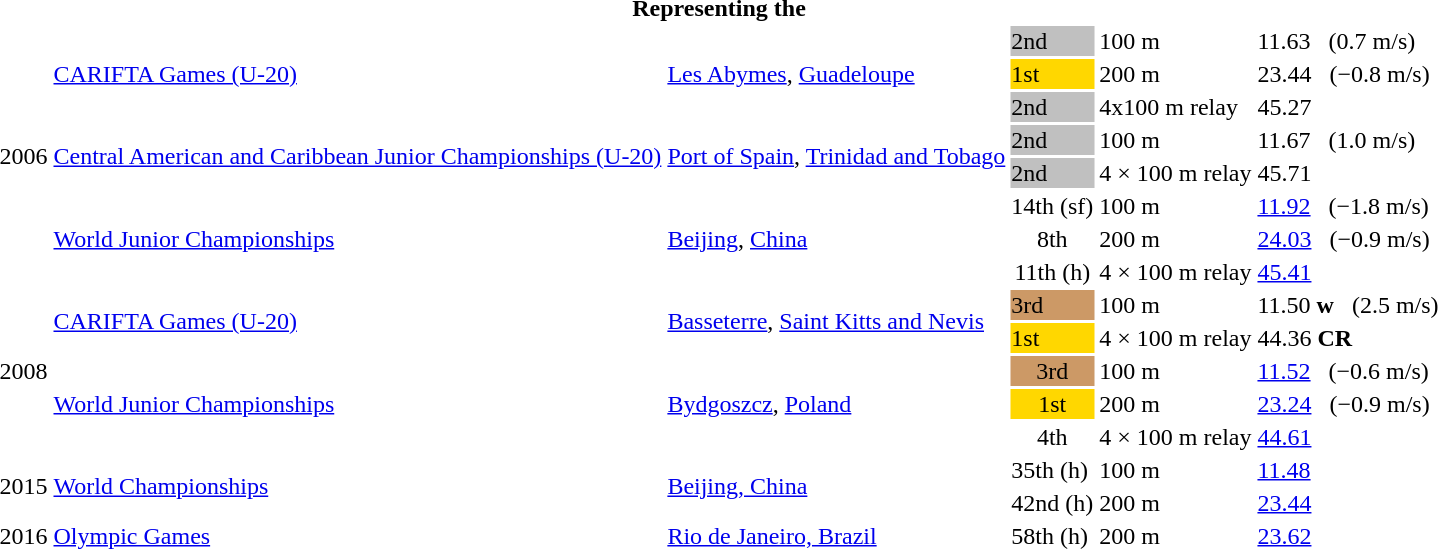<table>
<tr>
<th colspan="6">Representing the </th>
</tr>
<tr>
<td rowspan = "8">2006</td>
<td rowspan = "3"><a href='#'>CARIFTA Games (U-20)</a></td>
<td rowspan = "3"><a href='#'>Les Abymes</a>, <a href='#'>Guadeloupe</a></td>
<td bgcolor=silver>2nd</td>
<td>100 m</td>
<td>11.63   (0.7 m/s)</td>
</tr>
<tr>
<td bgcolor=gold>1st</td>
<td>200 m</td>
<td>23.44   (−0.8 m/s)</td>
</tr>
<tr>
<td bgcolor=silver>2nd</td>
<td>4x100 m relay</td>
<td>45.27</td>
</tr>
<tr>
<td rowspan = "2"><a href='#'>Central American and Caribbean Junior Championships (U-20)</a></td>
<td rowspan = "2"><a href='#'>Port of Spain</a>, <a href='#'>Trinidad and Tobago</a></td>
<td bgcolor=silver>2nd</td>
<td>100 m</td>
<td>11.67   (1.0 m/s)</td>
</tr>
<tr>
<td bgcolor=silver>2nd</td>
<td>4 × 100 m relay</td>
<td>45.71</td>
</tr>
<tr>
<td rowspan = "3"><a href='#'>World Junior Championships</a></td>
<td rowspan = "3"><a href='#'>Beijing</a>, <a href='#'>China</a></td>
<td align="center">14th (sf)</td>
<td>100 m</td>
<td><a href='#'>11.92</a>    (−1.8 m/s)</td>
</tr>
<tr>
<td align="center">8th</td>
<td>200 m</td>
<td><a href='#'>24.03</a>    (−0.9 m/s)</td>
</tr>
<tr>
<td align="center">11th (h)</td>
<td>4 × 100 m relay</td>
<td><a href='#'>45.41</a></td>
</tr>
<tr>
<td rowspan=5>2008</td>
<td rowspan=2><a href='#'>CARIFTA Games (U-20)</a></td>
<td rowspan=2><a href='#'>Basseterre</a>, <a href='#'>Saint Kitts and Nevis</a></td>
<td bgcolor=cc9966>3rd</td>
<td>100 m</td>
<td>11.50 <strong>w</strong>    (2.5 m/s)</td>
</tr>
<tr>
<td bgcolor=gold>1st</td>
<td>4 × 100 m relay</td>
<td>44.36 <strong>CR</strong></td>
</tr>
<tr>
<td rowspan=3><a href='#'>World Junior Championships</a></td>
<td rowspan=3><a href='#'>Bydgoszcz</a>, <a href='#'>Poland</a></td>
<td bgcolor="cc9966" align="center">3rd</td>
<td>100 m</td>
<td><a href='#'>11.52</a>    (−0.6 m/s)</td>
</tr>
<tr>
<td bgcolor="gold" align="center">1st</td>
<td>200 m</td>
<td><a href='#'>23.24</a>    (−0.9 m/s)</td>
</tr>
<tr>
<td align="center">4th</td>
<td>4 × 100 m relay</td>
<td><a href='#'>44.61</a></td>
</tr>
<tr>
<td rowspan=2>2015</td>
<td rowspan=2><a href='#'>World Championships</a></td>
<td rowspan=2><a href='#'>Beijing, China</a></td>
<td>35th (h)</td>
<td>100 m</td>
<td><a href='#'>11.48</a></td>
</tr>
<tr>
<td>42nd (h)</td>
<td>200 m</td>
<td><a href='#'>23.44</a></td>
</tr>
<tr>
<td>2016</td>
<td><a href='#'>Olympic Games</a></td>
<td><a href='#'>Rio de Janeiro, Brazil</a></td>
<td>58th (h)</td>
<td>200 m</td>
<td><a href='#'>23.62</a></td>
</tr>
</table>
